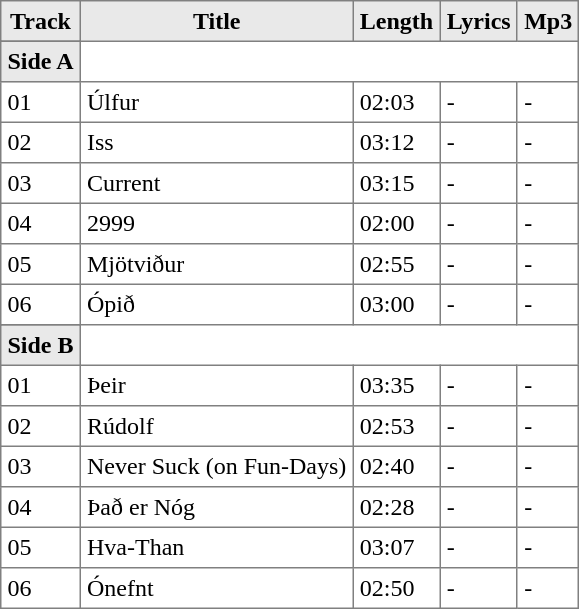<table class="toccolours" border="1" cellpadding="4" style="border-collapse:collapse">
<tr style="background-color:#e9e9e9" |>
<th>Track</th>
<th>Title</th>
<th>Length</th>
<th>Lyrics</th>
<th>Mp3</th>
</tr>
<tr>
</tr>
<tr style="background-color:#e9e9e9" |>
<th>Side A</th>
</tr>
<tr>
<td>01</td>
<td>Úlfur</td>
<td>02:03</td>
<td>-</td>
<td>-</td>
</tr>
<tr>
<td>02</td>
<td>Iss</td>
<td>03:12</td>
<td>-</td>
<td>-</td>
</tr>
<tr>
<td>03</td>
<td>Current</td>
<td>03:15</td>
<td>-</td>
<td>-</td>
</tr>
<tr>
<td>04</td>
<td>2999</td>
<td>02:00</td>
<td>-</td>
<td>-</td>
</tr>
<tr>
<td>05</td>
<td>Mjötviður</td>
<td>02:55</td>
<td>-</td>
<td>-</td>
</tr>
<tr>
<td>06</td>
<td>Ópið</td>
<td>03:00</td>
<td>-</td>
<td>-</td>
</tr>
<tr>
</tr>
<tr style="background-color:#e9e9e9" |>
<th>Side B</th>
</tr>
<tr>
<td>01</td>
<td>Þeir</td>
<td>03:35</td>
<td>-</td>
<td>-</td>
</tr>
<tr>
<td>02</td>
<td>Rúdolf</td>
<td>02:53</td>
<td>-</td>
<td>-</td>
</tr>
<tr>
<td>03</td>
<td>Never Suck (on Fun-Days)</td>
<td>02:40</td>
<td>-</td>
<td>-</td>
</tr>
<tr>
<td>04</td>
<td>Það er Nóg</td>
<td>02:28</td>
<td>-</td>
<td>-</td>
</tr>
<tr>
<td>05</td>
<td>Hva-Than</td>
<td>03:07</td>
<td>-</td>
<td>-</td>
</tr>
<tr>
<td>06</td>
<td>Ónefnt</td>
<td>02:50</td>
<td>-</td>
<td>-</td>
</tr>
</table>
